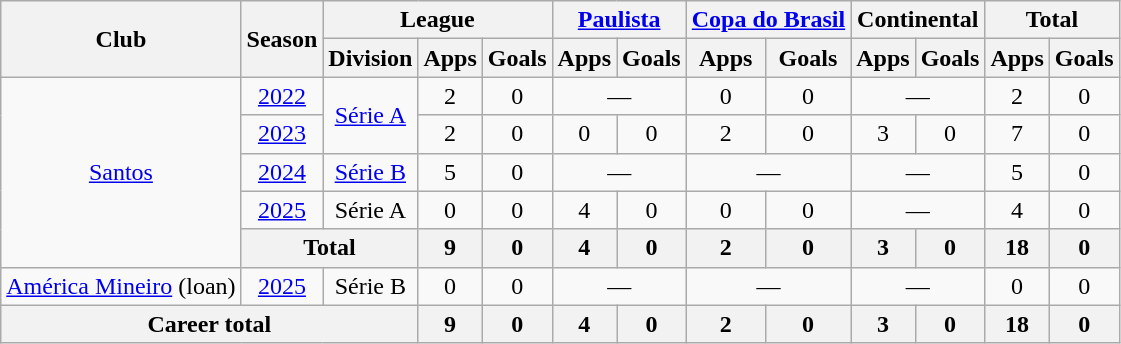<table class="wikitable" style="text-align: center;">
<tr>
<th rowspan="2">Club</th>
<th rowspan="2">Season</th>
<th colspan="3">League</th>
<th colspan="2"><a href='#'>Paulista</a></th>
<th colspan="2"><a href='#'>Copa do Brasil</a></th>
<th colspan="2">Continental</th>
<th colspan="2">Total</th>
</tr>
<tr>
<th>Division</th>
<th>Apps</th>
<th>Goals</th>
<th>Apps</th>
<th>Goals</th>
<th>Apps</th>
<th>Goals</th>
<th>Apps</th>
<th>Goals</th>
<th>Apps</th>
<th>Goals</th>
</tr>
<tr>
<td rowspan="5"><a href='#'>Santos</a></td>
<td><a href='#'>2022</a></td>
<td rowspan="2"><a href='#'>Série A</a></td>
<td>2</td>
<td>0</td>
<td colspan="2">—</td>
<td>0</td>
<td>0</td>
<td colspan="2">—</td>
<td>2</td>
<td>0</td>
</tr>
<tr>
<td><a href='#'>2023</a></td>
<td>2</td>
<td>0</td>
<td>0</td>
<td>0</td>
<td>2</td>
<td>0</td>
<td>3</td>
<td>0</td>
<td>7</td>
<td>0</td>
</tr>
<tr>
<td><a href='#'>2024</a></td>
<td><a href='#'>Série B</a></td>
<td>5</td>
<td>0</td>
<td colspan="2">—</td>
<td colspan="2">—</td>
<td colspan="2">—</td>
<td>5</td>
<td>0</td>
</tr>
<tr>
<td><a href='#'>2025</a></td>
<td>Série A</td>
<td>0</td>
<td>0</td>
<td>4</td>
<td>0</td>
<td>0</td>
<td>0</td>
<td colspan="2">—</td>
<td>4</td>
<td>0</td>
</tr>
<tr>
<th colspan="2">Total</th>
<th>9</th>
<th>0</th>
<th>4</th>
<th>0</th>
<th>2</th>
<th>0</th>
<th>3</th>
<th>0</th>
<th>18</th>
<th>0</th>
</tr>
<tr>
<td><a href='#'>América Mineiro</a> (loan)</td>
<td><a href='#'>2025</a></td>
<td>Série B</td>
<td>0</td>
<td>0</td>
<td colspan="2">—</td>
<td colspan="2">—</td>
<td colspan="2">—</td>
<td>0</td>
<td>0</td>
</tr>
<tr>
<th colspan="3">Career total</th>
<th>9</th>
<th>0</th>
<th>4</th>
<th>0</th>
<th>2</th>
<th>0</th>
<th>3</th>
<th>0</th>
<th>18</th>
<th>0</th>
</tr>
</table>
